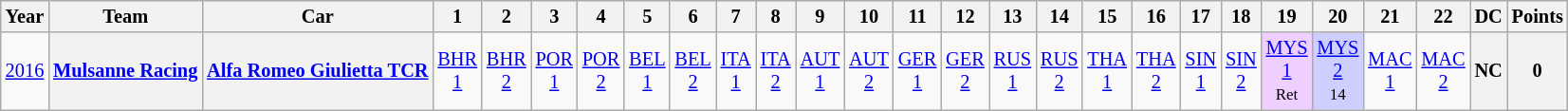<table class="wikitable" style="text-align:center; font-size:85%">
<tr>
<th>Year</th>
<th>Team</th>
<th>Car</th>
<th>1</th>
<th>2</th>
<th>3</th>
<th>4</th>
<th>5</th>
<th>6</th>
<th>7</th>
<th>8</th>
<th>9</th>
<th>10</th>
<th>11</th>
<th>12</th>
<th>13</th>
<th>14</th>
<th>15</th>
<th>16</th>
<th>17</th>
<th>18</th>
<th>19</th>
<th>20</th>
<th>21</th>
<th>22</th>
<th>DC</th>
<th>Points</th>
</tr>
<tr>
<td><a href='#'>2016</a></td>
<th><a href='#'>Mulsanne Racing</a></th>
<th><a href='#'>Alfa Romeo Giulietta TCR</a></th>
<td><a href='#'>BHR<br>1</a></td>
<td><a href='#'>BHR<br>2</a></td>
<td><a href='#'>POR<br>1</a></td>
<td><a href='#'>POR<br>2</a></td>
<td><a href='#'>BEL<br>1</a></td>
<td><a href='#'>BEL<br>2</a></td>
<td><a href='#'>ITA<br>1</a></td>
<td><a href='#'>ITA<br>2</a></td>
<td><a href='#'>AUT<br>1</a></td>
<td><a href='#'>AUT<br>2</a></td>
<td><a href='#'>GER<br>1</a></td>
<td><a href='#'>GER<br>2</a></td>
<td><a href='#'>RUS<br>1</a></td>
<td><a href='#'>RUS<br>2</a></td>
<td><a href='#'>THA<br>1</a></td>
<td><a href='#'>THA<br>2</a></td>
<td><a href='#'>SIN<br>1</a></td>
<td><a href='#'>SIN<br>2</a></td>
<td style="background:#EFCFFF;"><a href='#'>MYS<br>1</a><br><small>Ret</small></td>
<td style="background:#CFCFFF;"><a href='#'>MYS<br>2</a><br><small>14</small></td>
<td><a href='#'>MAC<br>1</a></td>
<td><a href='#'>MAC<br>2</a></td>
<th>NC</th>
<th>0</th>
</tr>
</table>
